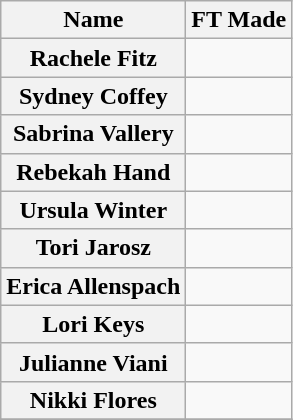<table class="wikitable">
<tr>
<th>Name</th>
<th>FT Made</th>
</tr>
<tr>
<th>Rachele Fitz</th>
<td></td>
</tr>
<tr>
<th>Sydney Coffey</th>
<td></td>
</tr>
<tr>
<th>Sabrina Vallery</th>
<td></td>
</tr>
<tr>
<th>Rebekah Hand</th>
<td></td>
</tr>
<tr>
<th>Ursula Winter</th>
<td></td>
</tr>
<tr>
<th>Tori Jarosz</th>
<td></td>
</tr>
<tr>
<th>Erica Allenspach</th>
<td></td>
</tr>
<tr>
<th>Lori Keys</th>
<td></td>
</tr>
<tr>
<th>Julianne Viani</th>
<td></td>
</tr>
<tr>
<th>Nikki Flores</th>
<td></td>
</tr>
<tr>
</tr>
</table>
